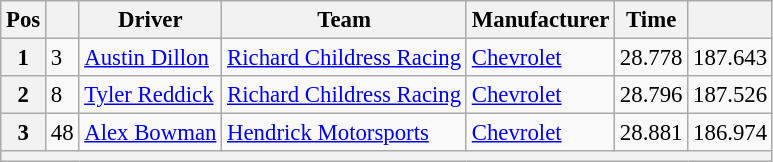<table class="wikitable" style="font-size:95%">
<tr>
<th>Pos</th>
<th></th>
<th>Driver</th>
<th>Team</th>
<th>Manufacturer</th>
<th>Time</th>
<th></th>
</tr>
<tr>
<th>1</th>
<td>3</td>
<td><a href='#'>Austin Dillon</a></td>
<td><a href='#'>Richard Childress Racing</a></td>
<td><a href='#'>Chevrolet</a></td>
<td>28.778</td>
<td>187.643</td>
</tr>
<tr>
<th>2</th>
<td>8</td>
<td><a href='#'>Tyler Reddick</a></td>
<td><a href='#'>Richard Childress Racing</a></td>
<td><a href='#'>Chevrolet</a></td>
<td>28.796</td>
<td>187.526</td>
</tr>
<tr>
<th>3</th>
<td>48</td>
<td><a href='#'>Alex Bowman</a></td>
<td><a href='#'>Hendrick Motorsports</a></td>
<td><a href='#'>Chevrolet</a></td>
<td>28.881</td>
<td>186.974</td>
</tr>
<tr>
<th colspan="7"></th>
</tr>
</table>
